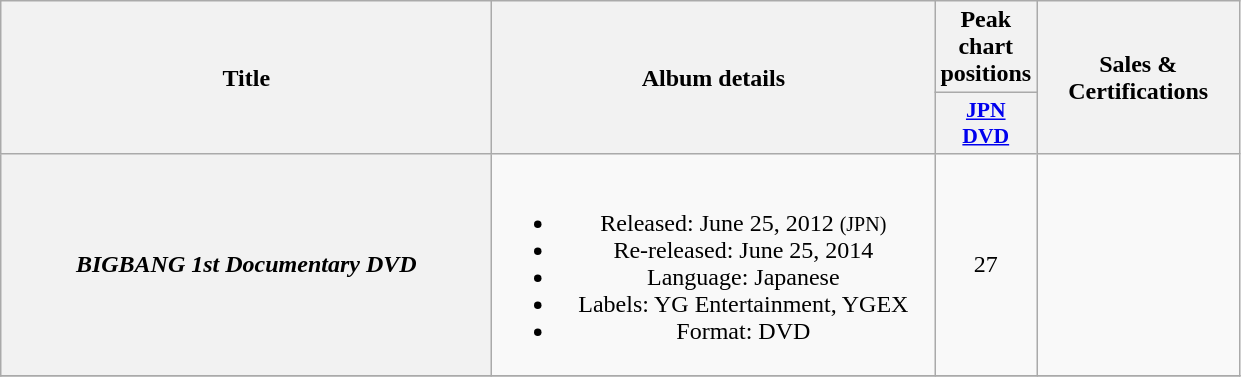<table class="wikitable plainrowheaders" style="text-align:center;">
<tr>
<th scope="col" rowspan="2" style="width:20em;">Title</th>
<th scope="col" rowspan="2" style="width:18em;">Album details</th>
<th scope="col" colspan="1">Peak chart positions</th>
<th scope="col" rowspan="2" style="width:8em;">Sales & Certifications</th>
</tr>
<tr>
<th scope="col" style="width:2.5em;font-size:90%;"><a href='#'>JPN<br>DVD</a><br></th>
</tr>
<tr>
<th scope="row"><em>BIGBANG 1st Documentary DVD <Extra Ordinary 20’S></em></th>
<td><br><ul><li>Released: June 25, 2012 <small>(JPN)</small></li><li>Re-released: June 25, 2014</li><li>Language: Japanese</li><li>Labels: YG Entertainment, YGEX</li><li>Format: DVD</li></ul></td>
<td>27</td>
<td></td>
</tr>
<tr>
</tr>
</table>
